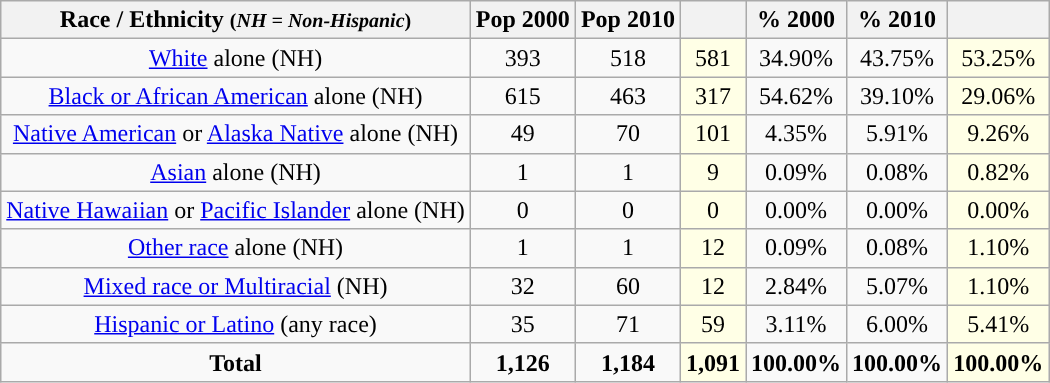<table class="wikitable" style="text-align:center;">
<tr>
<th>Race / Ethnicity <small>(<em>NH = Non-Hispanic</em>)</small></th>
<th>Pop 2000</th>
<th>Pop 2010</th>
<th></th>
<th>% 2000</th>
<th>% 2010</th>
<th></th>
</tr>
<tr>
<td><a href='#'>White</a> alone (NH)</td>
<td>393</td>
<td>518</td>
<td style='background: #ffffe6;'>581</td>
<td>34.90%</td>
<td>43.75%</td>
<td style='background: #ffffe6;'>53.25%</td>
</tr>
<tr>
<td><a href='#'>Black or African American</a> alone (NH)</td>
<td>615</td>
<td>463</td>
<td style='background: #ffffe6;'>317</td>
<td>54.62%</td>
<td>39.10%</td>
<td style='background: #ffffe6;'>29.06%</td>
</tr>
<tr>
<td><a href='#'>Native American</a> or <a href='#'>Alaska Native</a> alone (NH)</td>
<td>49</td>
<td>70</td>
<td style='background: #ffffe6;'>101</td>
<td>4.35%</td>
<td>5.91%</td>
<td style='background: #ffffe6;'>9.26%</td>
</tr>
<tr>
<td><a href='#'>Asian</a> alone (NH)</td>
<td>1</td>
<td>1</td>
<td style='background: #ffffe6;'>9</td>
<td>0.09%</td>
<td>0.08%</td>
<td style='background: #ffffe6;'>0.82%</td>
</tr>
<tr>
<td><a href='#'>Native Hawaiian</a> or <a href='#'>Pacific Islander</a> alone (NH)</td>
<td>0</td>
<td>0</td>
<td style='background: #ffffe6;'>0</td>
<td>0.00%</td>
<td>0.00%</td>
<td style='background: #ffffe6;'>0.00%</td>
</tr>
<tr>
<td><a href='#'>Other race</a> alone (NH)</td>
<td>1</td>
<td>1</td>
<td style='background: #ffffe6;'>12</td>
<td>0.09%</td>
<td>0.08%</td>
<td style='background: #ffffe6;'>1.10%</td>
</tr>
<tr>
<td><a href='#'>Mixed race or Multiracial</a> (NH)</td>
<td>32</td>
<td>60</td>
<td style='background: #ffffe6;'>12</td>
<td>2.84%</td>
<td>5.07%</td>
<td style='background: #ffffe6;'>1.10%</td>
</tr>
<tr>
<td><a href='#'>Hispanic or Latino</a> (any race)</td>
<td>35</td>
<td>71</td>
<td style='background: #ffffe6;'>59</td>
<td>3.11%</td>
<td>6.00%</td>
<td style='background: #ffffe6;'>5.41%</td>
</tr>
<tr>
<td><strong>Total</strong></td>
<td><strong>1,126</strong></td>
<td><strong>1,184</strong></td>
<td style='background: #ffffe6;'><strong>1,091</strong></td>
<td><strong>100.00%</strong></td>
<td><strong>100.00%</strong></td>
<td style='background: #ffffe6;'><strong>100.00%</strong></td>
</tr>
</table>
